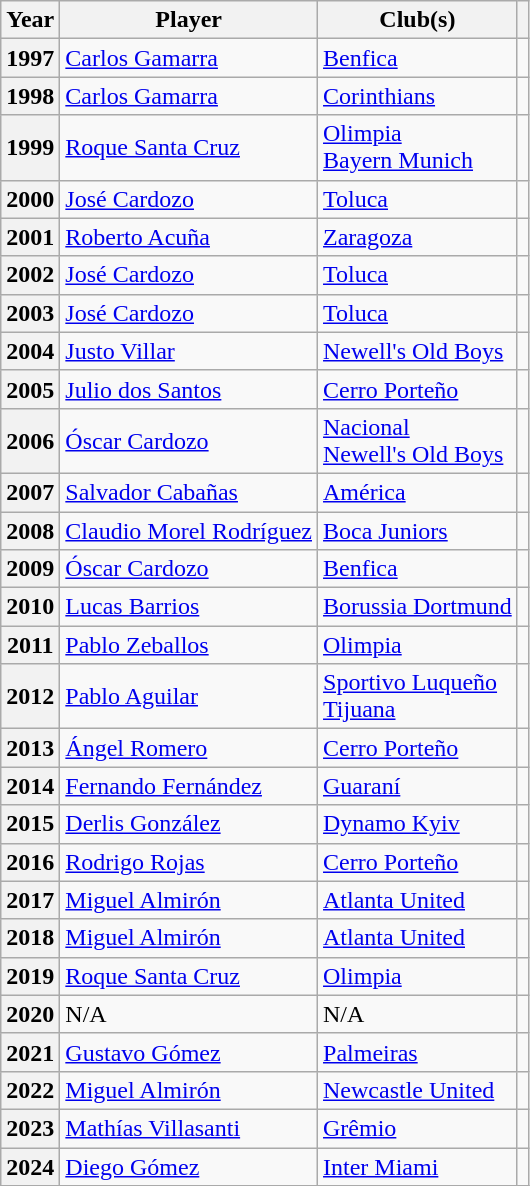<table class="wikitable sortable">
<tr>
<th>Year</th>
<th>Player</th>
<th>Club(s)</th>
<th></th>
</tr>
<tr>
<th>1997</th>
<td><a href='#'>Carlos Gamarra</a></td>
<td> <a href='#'>Benfica</a></td>
<td></td>
</tr>
<tr>
<th>1998</th>
<td><a href='#'>Carlos Gamarra</a></td>
<td> <a href='#'>Corinthians</a></td>
<td></td>
</tr>
<tr>
<th>1999</th>
<td><a href='#'>Roque Santa Cruz</a></td>
<td> <a href='#'>Olimpia</a><br> <a href='#'>Bayern Munich</a></td>
<td></td>
</tr>
<tr>
<th>2000</th>
<td><a href='#'>José Cardozo</a></td>
<td> <a href='#'>Toluca</a></td>
<td></td>
</tr>
<tr>
<th>2001</th>
<td><a href='#'>Roberto Acuña</a></td>
<td> <a href='#'>Zaragoza</a></td>
<td></td>
</tr>
<tr>
<th>2002</th>
<td><a href='#'>José Cardozo</a></td>
<td> <a href='#'>Toluca</a></td>
<td></td>
</tr>
<tr>
<th>2003</th>
<td><a href='#'>José Cardozo</a></td>
<td> <a href='#'>Toluca</a></td>
<td></td>
</tr>
<tr>
<th>2004</th>
<td><a href='#'>Justo Villar</a></td>
<td> <a href='#'>Newell's Old Boys</a></td>
<td></td>
</tr>
<tr>
<th>2005</th>
<td><a href='#'>Julio dos Santos</a></td>
<td> <a href='#'>Cerro Porteño</a></td>
<td></td>
</tr>
<tr>
<th>2006</th>
<td><a href='#'>Óscar Cardozo</a></td>
<td> <a href='#'>Nacional</a><br> <a href='#'>Newell's Old Boys</a></td>
<td></td>
</tr>
<tr>
<th>2007</th>
<td><a href='#'>Salvador Cabañas</a></td>
<td> <a href='#'>América</a></td>
<td></td>
</tr>
<tr>
<th>2008</th>
<td><a href='#'>Claudio Morel Rodríguez</a></td>
<td> <a href='#'>Boca Juniors</a></td>
<td></td>
</tr>
<tr>
<th>2009</th>
<td><a href='#'>Óscar Cardozo</a></td>
<td> <a href='#'>Benfica</a></td>
<td></td>
</tr>
<tr>
<th>2010</th>
<td><a href='#'>Lucas Barrios</a></td>
<td> <a href='#'>Borussia Dortmund</a></td>
<td></td>
</tr>
<tr>
<th>2011</th>
<td><a href='#'>Pablo Zeballos</a></td>
<td> <a href='#'>Olimpia</a></td>
<td></td>
</tr>
<tr>
<th>2012</th>
<td><a href='#'>Pablo Aguilar</a></td>
<td> <a href='#'>Sportivo Luqueño</a><br> <a href='#'>Tijuana</a></td>
<td></td>
</tr>
<tr>
<th>2013</th>
<td><a href='#'>Ángel Romero</a></td>
<td> <a href='#'>Cerro Porteño</a></td>
<td></td>
</tr>
<tr>
<th>2014</th>
<td><a href='#'>Fernando Fernández</a></td>
<td> <a href='#'>Guaraní</a></td>
<td></td>
</tr>
<tr>
<th>2015</th>
<td><a href='#'>Derlis González</a></td>
<td> <a href='#'>Dynamo Kyiv</a></td>
<td></td>
</tr>
<tr>
<th>2016</th>
<td><a href='#'>Rodrigo Rojas</a></td>
<td> <a href='#'>Cerro Porteño</a></td>
<td></td>
</tr>
<tr>
<th>2017</th>
<td><a href='#'>Miguel Almirón</a></td>
<td> <a href='#'>Atlanta United</a></td>
<td></td>
</tr>
<tr>
<th>2018</th>
<td><a href='#'>Miguel Almirón</a></td>
<td> <a href='#'>Atlanta United</a></td>
<td></td>
</tr>
<tr>
<th>2019</th>
<td><a href='#'>Roque Santa Cruz</a></td>
<td> <a href='#'>Olimpia</a></td>
<td></td>
</tr>
<tr>
<th>2020</th>
<td>N/A</td>
<td>N/A</td>
<td></td>
</tr>
<tr>
<th>2021</th>
<td><a href='#'>Gustavo Gómez</a></td>
<td> <a href='#'>Palmeiras</a></td>
<td></td>
</tr>
<tr>
<th>2022</th>
<td><a href='#'>Miguel Almirón</a></td>
<td> <a href='#'>Newcastle United</a></td>
<td></td>
</tr>
<tr>
<th>2023</th>
<td><a href='#'>Mathías Villasanti</a></td>
<td> <a href='#'>Grêmio</a></td>
<td></td>
</tr>
<tr>
<th>2024</th>
<td><a href='#'>Diego Gómez</a></td>
<td> <a href='#'>Inter Miami</a></td>
<td></td>
</tr>
<tr>
</tr>
</table>
